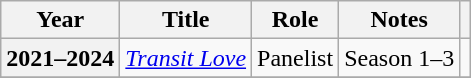<table class="wikitable  plainrowheaders">
<tr>
<th scope="col">Year</th>
<th scope="col">Title</th>
<th scope="col">Role</th>
<th>Notes</th>
<th scope="col" class="unsortable"></th>
</tr>
<tr>
<th scope="row">2021–2024</th>
<td><em><a href='#'>Transit Love</a></em></td>
<td>Panelist</td>
<td>Season 1–3</td>
<td style="text-align:center"></td>
</tr>
<tr>
</tr>
</table>
